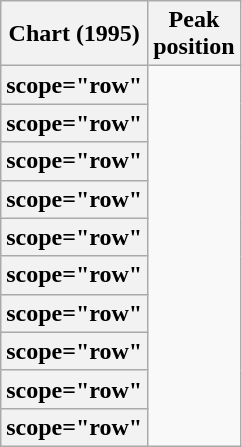<table class="wikitable sortable plainrowheaders">
<tr>
<th>Chart (1995)</th>
<th>Peak <br>position</th>
</tr>
<tr>
<th>scope="row" </th>
</tr>
<tr>
<th>scope="row" </th>
</tr>
<tr>
<th>scope="row" </th>
</tr>
<tr>
<th>scope="row" </th>
</tr>
<tr>
<th>scope="row" </th>
</tr>
<tr>
<th>scope="row" </th>
</tr>
<tr>
<th>scope="row" </th>
</tr>
<tr>
<th>scope="row" </th>
</tr>
<tr>
<th>scope="row" </th>
</tr>
<tr>
<th>scope="row" </th>
</tr>
</table>
